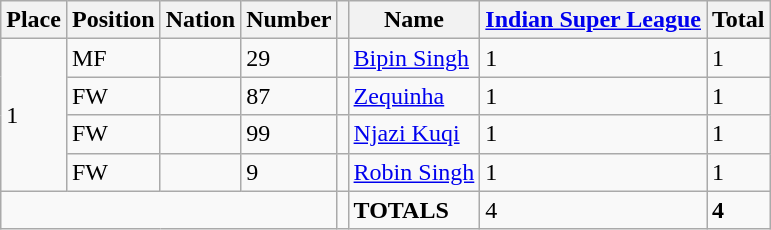<table class="wikitable">
<tr>
<th>Place</th>
<th>Position</th>
<th>Nation</th>
<th>Number</th>
<th></th>
<th>Name</th>
<th><a href='#'>Indian Super League</a></th>
<th>Total</th>
</tr>
<tr>
<td rowspan="4">1</td>
<td>MF</td>
<td></td>
<td>29</td>
<td></td>
<td><a href='#'>Bipin Singh</a></td>
<td>1</td>
<td>1</td>
</tr>
<tr>
<td>FW</td>
<td></td>
<td>87</td>
<td></td>
<td><a href='#'>Zequinha</a></td>
<td>1</td>
<td>1</td>
</tr>
<tr>
<td>FW</td>
<td></td>
<td>99</td>
<td></td>
<td><a href='#'>Njazi Kuqi</a></td>
<td>1</td>
<td>1</td>
</tr>
<tr>
<td>FW</td>
<td></td>
<td>9</td>
<td></td>
<td><a href='#'>Robin Singh</a></td>
<td>1</td>
<td>1</td>
</tr>
<tr>
<td colspan="4"></td>
<td></td>
<td><strong>TOTALS</strong></td>
<td>4</td>
<td><strong>4</strong></td>
</tr>
</table>
